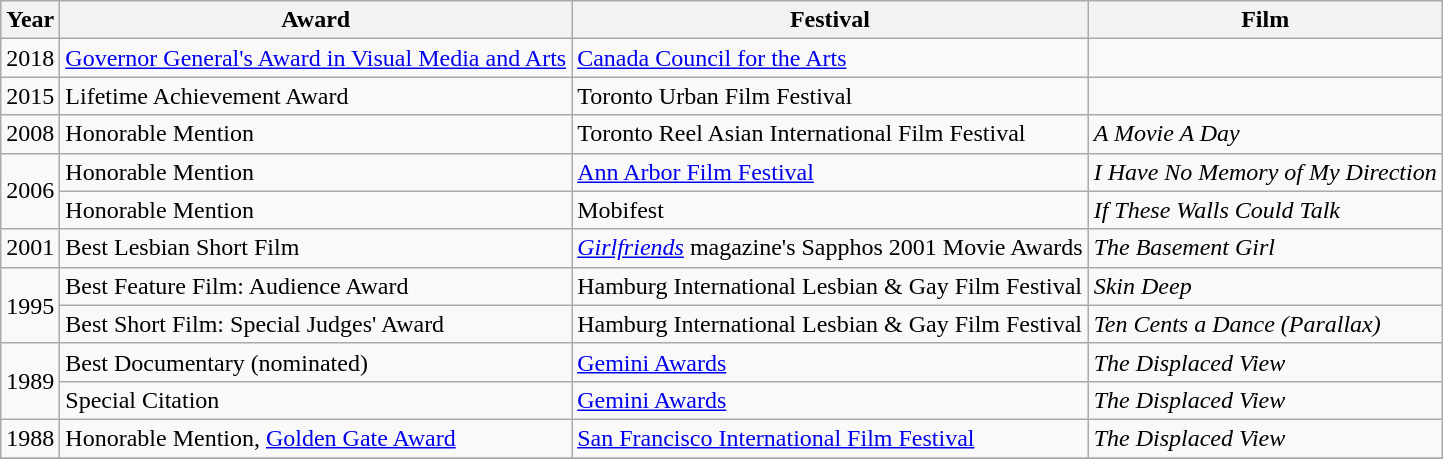<table class="wikitable sortable" border="1">
<tr>
<th>Year</th>
<th>Award</th>
<th>Festival</th>
<th>Film</th>
</tr>
<tr>
<td>2018</td>
<td><a href='#'>Governor General's Award in Visual Media and Arts</a></td>
<td><a href='#'>Canada Council for the Arts</a></td>
<td></td>
</tr>
<tr>
<td>2015</td>
<td>Lifetime Achievement Award</td>
<td>Toronto Urban Film Festival</td>
<td></td>
</tr>
<tr>
<td>2008</td>
<td>Honorable Mention</td>
<td>Toronto Reel Asian International Film Festival</td>
<td><em>A Movie A Day</em></td>
</tr>
<tr>
<td rowspan=2>2006</td>
<td>Honorable Mention</td>
<td><a href='#'>Ann Arbor Film Festival</a></td>
<td><em>I Have No Memory of My Direction</em></td>
</tr>
<tr>
<td>Honorable Mention</td>
<td>Mobifest</td>
<td><em>If These Walls Could Talk</em></td>
</tr>
<tr>
<td>2001</td>
<td>Best Lesbian Short Film</td>
<td><em><a href='#'>Girlfriends</a></em> magazine's Sapphos 2001 Movie Awards</td>
<td><em>The Basement Girl</em></td>
</tr>
<tr>
<td rowspan=2>1995</td>
<td>Best Feature Film: Audience Award</td>
<td>Hamburg International Lesbian & Gay Film Festival</td>
<td><em>Skin Deep</em></td>
</tr>
<tr>
<td>Best Short Film: Special Judges' Award</td>
<td>Hamburg International Lesbian & Gay Film Festival</td>
<td><em>Ten Cents a Dance (Parallax)</em></td>
</tr>
<tr>
<td rowspan=2>1989</td>
<td>Best Documentary (nominated)</td>
<td><a href='#'>Gemini Awards</a></td>
<td><em>The Displaced View</em></td>
</tr>
<tr>
<td>Special Citation</td>
<td><a href='#'>Gemini Awards</a></td>
<td><em>The Displaced View</em></td>
</tr>
<tr>
<td>1988</td>
<td>Honorable Mention, <a href='#'>Golden Gate Award</a></td>
<td><a href='#'>San Francisco International Film Festival</a></td>
<td><em>The Displaced View</em></td>
</tr>
<tr>
</tr>
</table>
